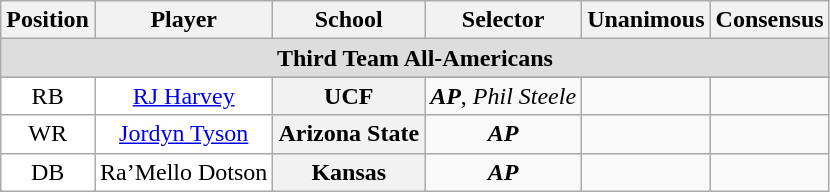<table class="wikitable">
<tr>
<th>Position</th>
<th>Player</th>
<th>School</th>
<th>Selector</th>
<th>Unanimous</th>
<th>Consensus</th>
</tr>
<tr>
<td colspan="6" style="text-align:center; background:#ddd;"><strong>Third Team All-Americans</strong></td>
</tr>
<tr style="text-align:center;">
</tr>
<tr style="text-align:center;">
<td style="background:white">RB</td>
<td style="background:white"><a href='#'>RJ Harvey</a></td>
<th>UCF</th>
<td><strong><em>AP</em></strong>,  <em>Phil Steele</em></td>
<td></td>
<td></td>
</tr>
<tr style="text-align:center;">
<td style="background:white">WR</td>
<td style="background:white"><a href='#'>Jordyn Tyson</a></td>
<th>Arizona State</th>
<td><strong><em>AP</em></strong></td>
<td></td>
<td></td>
</tr>
<tr style="text-align:center;">
<td style="background:white">DB</td>
<td style="background:white">Ra’Mello Dotson</td>
<th>Kansas</th>
<td><strong><em>AP</em></strong></td>
<td></td>
<td></td>
</tr>
</table>
